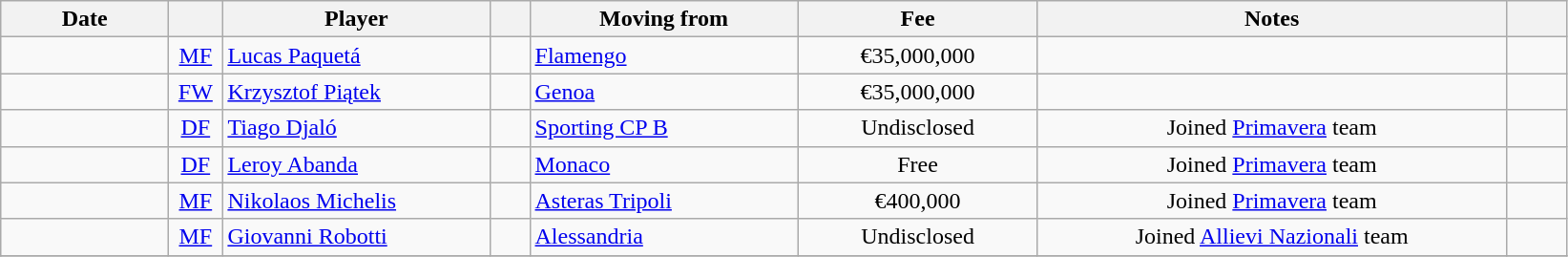<table class="wikitable sortable">
<tr>
<th style="width:110px">Date</th>
<th style="width:30px"></th>
<th style="width:180px">Player</th>
<th style="width:20px"></th>
<th style="width:180px">Moving from</th>
<th style="width:160px">Fee</th>
<th style="width:320px" class="unsortable">Notes</th>
<th style="width:35px"></th>
</tr>
<tr>
<td></td>
<td style="text-align:center"><a href='#'>MF</a></td>
<td> <a href='#'>Lucas Paquetá</a></td>
<td style="text-align:center"></td>
<td> <a href='#'>Flamengo</a></td>
<td style="text-align:center">€35,000,000</td>
<td style="text-align:center"></td>
<td></td>
</tr>
<tr>
<td></td>
<td style="text-align:center"><a href='#'>FW</a></td>
<td> <a href='#'>Krzysztof Piątek</a></td>
<td style="text-align:center"></td>
<td> <a href='#'>Genoa</a></td>
<td style="text-align:center">€35,000,000</td>
<td style="text-align:center"></td>
<td></td>
</tr>
<tr>
<td></td>
<td style="text-align:center"><a href='#'>DF</a></td>
<td> <a href='#'>Tiago Djaló</a></td>
<td style="text-align:center"></td>
<td> <a href='#'>Sporting CP B</a></td>
<td style="text-align:center">Undisclosed</td>
<td style="text-align:center">Joined <a href='#'>Primavera</a> team</td>
<td></td>
</tr>
<tr>
<td></td>
<td style="text-align:center"><a href='#'>DF</a></td>
<td>  <a href='#'>Leroy Abanda</a></td>
<td style="text-align:center"></td>
<td>  <a href='#'>Monaco</a></td>
<td style="text-align:center">Free</td>
<td style="text-align:center">Joined <a href='#'>Primavera</a> team</td>
<td></td>
</tr>
<tr>
<td></td>
<td style="text-align:center"><a href='#'>MF</a></td>
<td> <a href='#'>Nikolaos Michelis</a></td>
<td style="text-align:center"></td>
<td> <a href='#'>Asteras Tripoli</a></td>
<td style="text-align:center">€400,000</td>
<td style="text-align:center">Joined <a href='#'>Primavera</a> team</td>
<td></td>
</tr>
<tr>
<td></td>
<td style="text-align:center"><a href='#'>MF</a></td>
<td> <a href='#'>Giovanni Robotti</a></td>
<td style="text-align:center"></td>
<td> <a href='#'>Alessandria</a></td>
<td style="text-align:center">Undisclosed</td>
<td style="text-align:center">Joined <a href='#'>Allievi Nazionali</a> team</td>
<td></td>
</tr>
<tr>
</tr>
</table>
